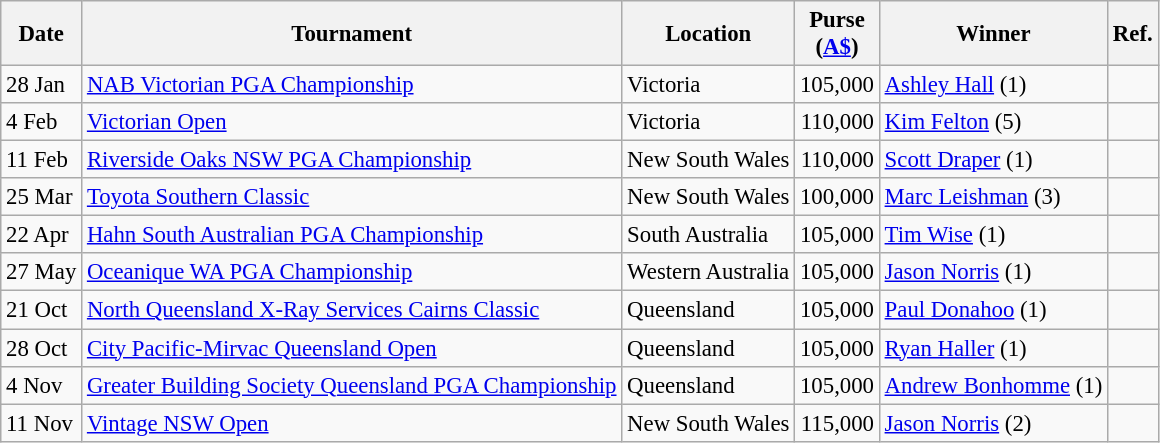<table class="wikitable" style="font-size:95%">
<tr>
<th>Date</th>
<th>Tournament</th>
<th>Location</th>
<th>Purse<br>(<a href='#'>A$</a>)</th>
<th>Winner</th>
<th>Ref.</th>
</tr>
<tr>
<td>28 Jan</td>
<td><a href='#'>NAB Victorian PGA Championship</a></td>
<td>Victoria</td>
<td align=right>105,000</td>
<td> <a href='#'>Ashley Hall</a> (1)</td>
<td></td>
</tr>
<tr>
<td>4 Feb</td>
<td><a href='#'>Victorian Open</a></td>
<td>Victoria</td>
<td align=right>110,000</td>
<td> <a href='#'>Kim Felton</a> (5)</td>
<td></td>
</tr>
<tr>
<td>11 Feb</td>
<td><a href='#'>Riverside Oaks NSW PGA Championship</a></td>
<td>New South Wales</td>
<td align=right>110,000</td>
<td> <a href='#'>Scott Draper</a> (1)</td>
<td></td>
</tr>
<tr>
<td>25 Mar</td>
<td><a href='#'>Toyota Southern Classic</a></td>
<td>New South Wales</td>
<td align=right>100,000</td>
<td> <a href='#'>Marc Leishman</a> (3)</td>
<td></td>
</tr>
<tr>
<td>22 Apr</td>
<td><a href='#'>Hahn South Australian PGA Championship</a></td>
<td>South Australia</td>
<td align=right>105,000</td>
<td> <a href='#'>Tim Wise</a> (1)</td>
<td></td>
</tr>
<tr>
<td>27 May</td>
<td><a href='#'>Oceanique WA PGA Championship</a></td>
<td>Western Australia</td>
<td align=right>105,000</td>
<td> <a href='#'>Jason Norris</a> (1)</td>
<td></td>
</tr>
<tr>
<td>21 Oct</td>
<td><a href='#'>North Queensland X-Ray Services Cairns Classic</a></td>
<td>Queensland</td>
<td align=right>105,000</td>
<td> <a href='#'>Paul Donahoo</a> (1)</td>
<td></td>
</tr>
<tr>
<td>28 Oct</td>
<td><a href='#'>City Pacific-Mirvac Queensland Open</a></td>
<td>Queensland</td>
<td align=right>105,000</td>
<td> <a href='#'>Ryan Haller</a> (1)</td>
<td></td>
</tr>
<tr>
<td>4 Nov</td>
<td><a href='#'>Greater Building Society Queensland PGA Championship</a></td>
<td>Queensland</td>
<td align=right>105,000</td>
<td> <a href='#'>Andrew Bonhomme</a> (1)</td>
<td></td>
</tr>
<tr>
<td>11 Nov</td>
<td><a href='#'>Vintage NSW Open</a></td>
<td>New South Wales</td>
<td align=right>115,000</td>
<td> <a href='#'>Jason Norris</a> (2)</td>
<td></td>
</tr>
</table>
